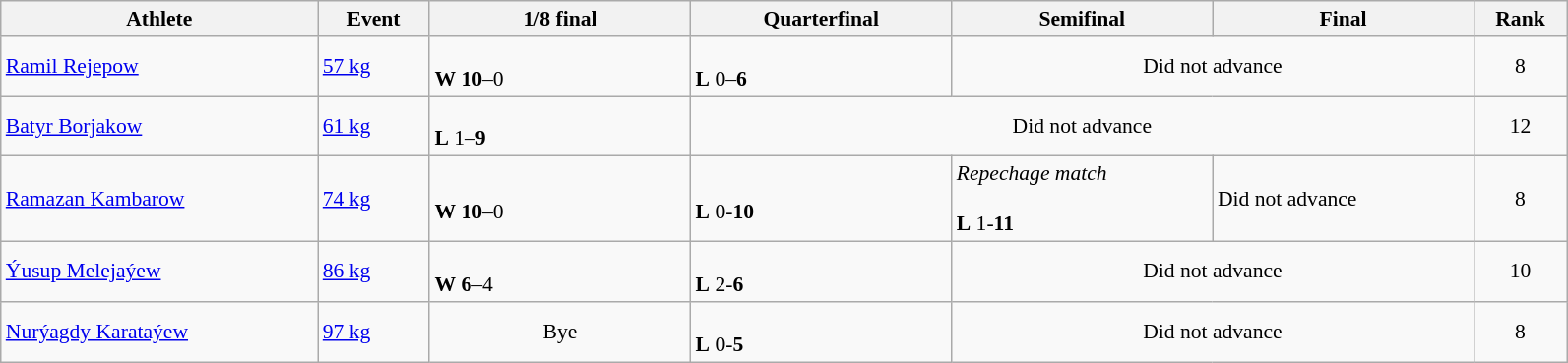<table class="wikitable" width="84%" style="text-align:left; font-size:90%">
<tr>
<th width="17%">Athlete</th>
<th width="6%">Event</th>
<th width="14%">1/8 final</th>
<th width="14%">Quarterfinal</th>
<th width="14%">Semifinal</th>
<th width="14%">Final</th>
<th width="5%">Rank</th>
</tr>
<tr>
<td><a href='#'>Ramil Rejepow</a></td>
<td><a href='#'>57 kg</a></td>
<td><br><strong>W</strong> <strong>10</strong>–0</td>
<td><br><strong>L</strong> 0–<strong>6</strong></td>
<td align=center colspan=2>Did not advance</td>
<td align=center>8</td>
</tr>
<tr>
<td><a href='#'>Batyr Borjakow</a></td>
<td><a href='#'>61 kg</a></td>
<td><br><strong>L</strong> 1–<strong>9</strong></td>
<td align=center colspan=3>Did not advance</td>
<td align=center>12</td>
</tr>
<tr>
<td><a href='#'>Ramazan Kambarow</a></td>
<td><a href='#'>74 kg</a></td>
<td><br><strong>W</strong> <strong>10</strong>–0</td>
<td><br><strong>L</strong>  0-<strong>10</strong></td>
<td><em> Repechage match</em><br><br><strong>L</strong>  1-<strong>11</strong></td>
<td>Did not advance</td>
<td align=center>8</td>
</tr>
<tr>
<td><a href='#'>Ýusup Melejaýew</a></td>
<td><a href='#'>86 kg</a></td>
<td><br><strong>W</strong> <strong>6</strong>–4</td>
<td><br><strong>L</strong> 2-<strong>6</strong></td>
<td align=center colspan=2>Did not advance</td>
<td align=center>10</td>
</tr>
<tr>
<td><a href='#'>Nurýagdy Karataýew</a></td>
<td><a href='#'>97 kg</a></td>
<td align=center>Bye</td>
<td><br> <strong>L</strong> 0-<strong>5</strong></td>
<td align=center colspan=2>Did not advance</td>
<td align=center>8</td>
</tr>
</table>
